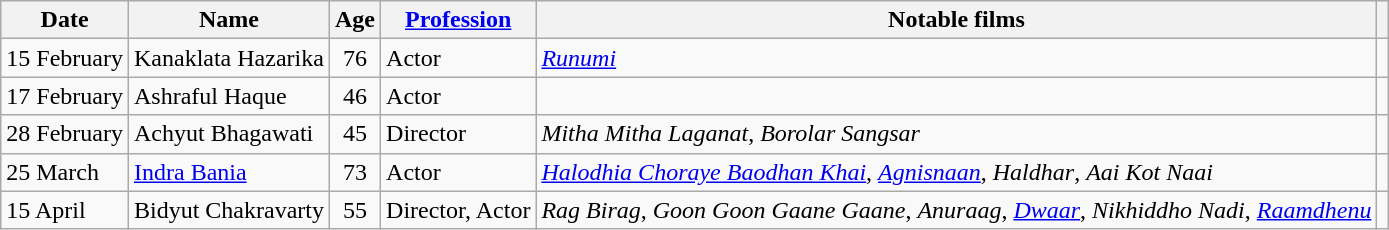<table class="wikitable sortable">
<tr>
<th><strong>Date</strong></th>
<th><strong>Name</strong></th>
<th><strong>Age</strong></th>
<th><strong><a href='#'>Profession</a></strong></th>
<th><strong>Notable films</strong></th>
<th></th>
</tr>
<tr>
<td>15 February</td>
<td>Kanaklata Hazarika</td>
<td align="center">76</td>
<td>Actor</td>
<td><em><a href='#'>Runumi</a></em></td>
<td align="center"></td>
</tr>
<tr>
<td>17 February</td>
<td>Ashraful Haque</td>
<td align="center">46</td>
<td>Actor</td>
<td></td>
<td align="center"></td>
</tr>
<tr>
<td>28 February</td>
<td>Achyut Bhagawati</td>
<td align="center">45</td>
<td>Director</td>
<td><em>Mitha Mitha Laganat</em>, <em>Borolar Sangsar</em></td>
<td align="center"></td>
</tr>
<tr>
<td>25 March</td>
<td><a href='#'>Indra Bania</a></td>
<td align="center">73</td>
<td>Actor</td>
<td><em><a href='#'>Halodhia Choraye Baodhan Khai</a></em>, <em><a href='#'>Agnisnaan</a></em>, <em>Haldhar</em>, <em>Aai Kot Naai</em></td>
<td align="center"></td>
</tr>
<tr>
<td>15 April</td>
<td>Bidyut Chakravarty</td>
<td align="center">55</td>
<td>Director, Actor</td>
<td><em>Rag Birag</em>, <em>Goon Goon Gaane Gaane</em>, <em>Anuraag</em>, <em><a href='#'>Dwaar</a></em>, <em>Nikhiddho Nadi</em>, <em><a href='#'>Raamdhenu</a></em></td>
<td align="center"></td>
</tr>
</table>
